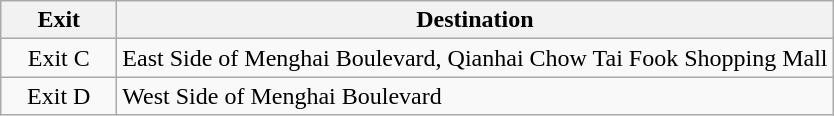<table class="wikitable">
<tr>
<th style="width:70px">Exit</th>
<th>Destination</th>
</tr>
<tr>
<td align="center">Exit C</td>
<td>East Side of Menghai Boulevard, Qianhai Chow Tai Fook Shopping Mall</td>
</tr>
<tr>
<td align="center">Exit D</td>
<td>West Side of Menghai Boulevard</td>
</tr>
</table>
